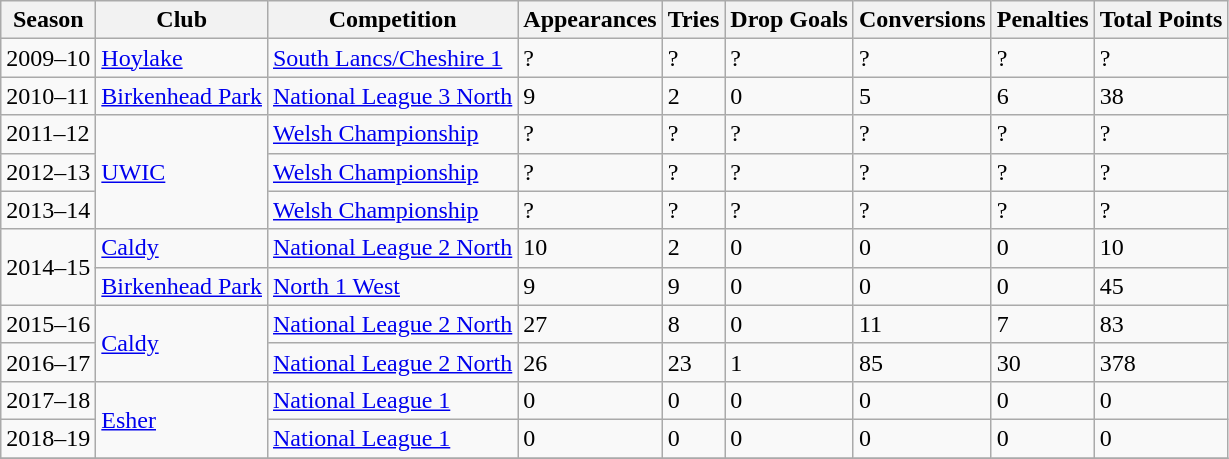<table class="wikitable sortable">
<tr>
<th>Season</th>
<th>Club</th>
<th>Competition</th>
<th>Appearances</th>
<th>Tries</th>
<th>Drop Goals</th>
<th>Conversions</th>
<th>Penalties</th>
<th>Total Points</th>
</tr>
<tr>
<td>2009–10</td>
<td><a href='#'>Hoylake</a></td>
<td><a href='#'>South Lancs/Cheshire 1</a></td>
<td>?</td>
<td>?</td>
<td>?</td>
<td>?</td>
<td>?</td>
<td>?</td>
</tr>
<tr>
<td>2010–11</td>
<td><a href='#'>Birkenhead Park</a></td>
<td><a href='#'>National League 3 North</a></td>
<td>9</td>
<td>2</td>
<td>0</td>
<td>5</td>
<td>6</td>
<td>38</td>
</tr>
<tr>
<td>2011–12</td>
<td rowspan=3><a href='#'>UWIC</a></td>
<td><a href='#'>Welsh Championship</a></td>
<td>?</td>
<td>?</td>
<td>?</td>
<td>?</td>
<td>?</td>
<td>?</td>
</tr>
<tr>
<td>2012–13</td>
<td><a href='#'>Welsh Championship</a></td>
<td>?</td>
<td>?</td>
<td>?</td>
<td>?</td>
<td>?</td>
<td>?</td>
</tr>
<tr>
<td>2013–14</td>
<td><a href='#'>Welsh Championship</a></td>
<td>?</td>
<td>?</td>
<td>?</td>
<td>?</td>
<td>?</td>
<td>?</td>
</tr>
<tr>
<td rowspan=2>2014–15</td>
<td><a href='#'>Caldy</a></td>
<td><a href='#'>National League 2 North</a></td>
<td>10</td>
<td>2</td>
<td>0</td>
<td>0</td>
<td>0</td>
<td>10</td>
</tr>
<tr>
<td><a href='#'>Birkenhead Park</a></td>
<td><a href='#'>North 1 West</a></td>
<td>9</td>
<td>9</td>
<td>0</td>
<td>0</td>
<td>0</td>
<td>45</td>
</tr>
<tr>
<td>2015–16</td>
<td rowspan=2><a href='#'>Caldy</a></td>
<td><a href='#'>National League 2 North</a></td>
<td>27</td>
<td>8</td>
<td>0</td>
<td>11</td>
<td>7</td>
<td>83</td>
</tr>
<tr>
<td>2016–17</td>
<td><a href='#'>National League 2 North</a></td>
<td>26</td>
<td>23</td>
<td>1</td>
<td>85</td>
<td>30</td>
<td>378</td>
</tr>
<tr>
<td>2017–18</td>
<td rowspan=2><a href='#'>Esher</a></td>
<td><a href='#'>National League 1</a></td>
<td>0</td>
<td>0</td>
<td>0</td>
<td>0</td>
<td>0</td>
<td>0</td>
</tr>
<tr>
<td>2018–19</td>
<td><a href='#'>National League 1</a></td>
<td>0</td>
<td>0</td>
<td>0</td>
<td>0</td>
<td>0</td>
<td>0</td>
</tr>
<tr>
</tr>
</table>
